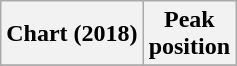<table class="wikitable plainrowheaders">
<tr>
<th>Chart (2018)</th>
<th>Peak<br>position</th>
</tr>
<tr>
</tr>
</table>
